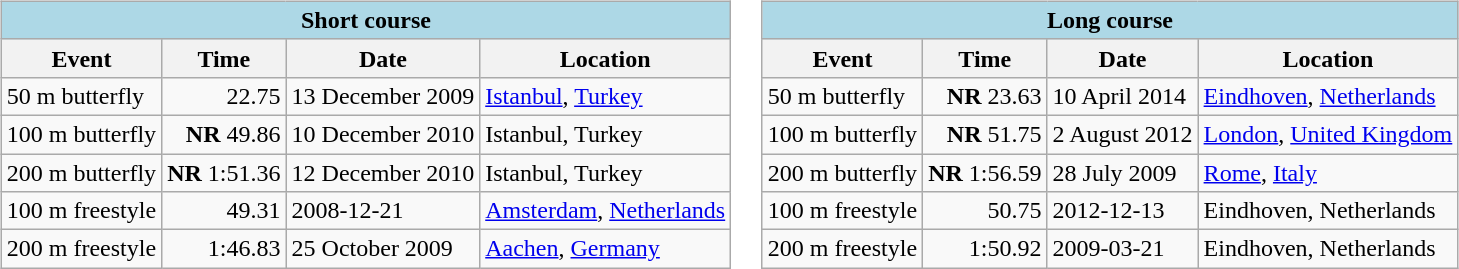<table>
<tr>
<td valign=top  align=left><br><table class="wikitable" |>
<tr>
<th colspan="4" style="background: #add8e6;">Short course</th>
</tr>
<tr>
<th>Event</th>
<th>Time</th>
<th>Date</th>
<th>Location</th>
</tr>
<tr>
<td>50 m butterfly</td>
<td align="right">22.75</td>
<td>13 December 2009</td>
<td><a href='#'>Istanbul</a>, <a href='#'>Turkey</a></td>
</tr>
<tr>
<td>100 m butterfly</td>
<td align="right"><strong>NR</strong> 49.86</td>
<td>10 December 2010</td>
<td>Istanbul, Turkey</td>
</tr>
<tr>
<td>200 m butterfly</td>
<td align="right"><strong>NR</strong> 1:51.36</td>
<td>12 December 2010</td>
<td>Istanbul, Turkey</td>
</tr>
<tr>
<td>100 m freestyle</td>
<td align="right">49.31</td>
<td>2008-12-21</td>
<td><a href='#'>Amsterdam</a>, <a href='#'>Netherlands</a></td>
</tr>
<tr>
<td>200 m freestyle</td>
<td align="right">1:46.83</td>
<td>25 October 2009</td>
<td><a href='#'>Aachen</a>, <a href='#'>Germany</a></td>
</tr>
</table>
</td>
<td valign=top  align=left><br><table class="wikitable" |>
<tr>
<th colspan="4" style="background: #add8e6;">Long course</th>
</tr>
<tr>
<th>Event</th>
<th>Time</th>
<th>Date</th>
<th>Location</th>
</tr>
<tr>
<td>50 m butterfly</td>
<td align="right"><strong>NR</strong> 23.63</td>
<td>10 April 2014</td>
<td><a href='#'>Eindhoven</a>, <a href='#'>Netherlands</a></td>
</tr>
<tr>
<td>100 m butterfly</td>
<td align="right"><strong>NR</strong> 51.75</td>
<td>2 August 2012</td>
<td><a href='#'>London</a>, <a href='#'>United Kingdom</a></td>
</tr>
<tr>
<td>200 m butterfly</td>
<td align="right"><strong>NR</strong> 1:56.59</td>
<td>28 July 2009</td>
<td><a href='#'>Rome</a>, <a href='#'>Italy</a></td>
</tr>
<tr>
<td>100 m freestyle</td>
<td align="right">50.75</td>
<td>2012-12-13</td>
<td>Eindhoven, Netherlands</td>
</tr>
<tr>
<td>200 m freestyle</td>
<td align="right">1:50.92</td>
<td>2009-03-21</td>
<td>Eindhoven, Netherlands</td>
</tr>
</table>
</td>
</tr>
</table>
